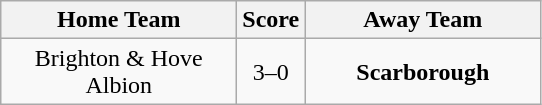<table class="wikitable" style="text-align:center">
<tr>
<th width=150>Home Team</th>
<th width=20>Score</th>
<th width=150>Away Team</th>
</tr>
<tr>
<td>Brighton & Hove Albion</td>
<td>3–0</td>
<td><strong>Scarborough</strong></td>
</tr>
</table>
